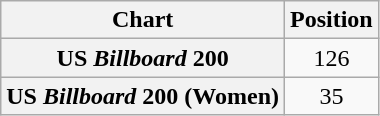<table class="wikitable plainrowheaders" style="text-align:center">
<tr>
<th scope="col">Chart</th>
<th scope="col">Position</th>
</tr>
<tr>
<th scope="row">US <em>Billboard</em> 200</th>
<td>126</td>
</tr>
<tr>
<th scope="row">US <em>Billboard</em> 200 (Women)</th>
<td>35</td>
</tr>
</table>
